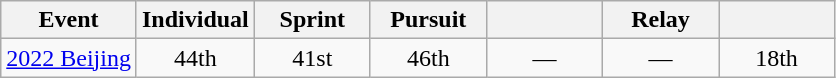<table class="wikitable" style="text-align: center;">
<tr ">
<th>Event</th>
<th style="width:70px;">Individual</th>
<th style="width:70px;">Sprint</th>
<th style="width:70px;">Pursuit</th>
<th style="width:70px;"></th>
<th style="width:70px;">Relay</th>
<th style="width:70px;"></th>
</tr>
<tr>
<td align="left"> <a href='#'>2022 Beijing</a></td>
<td>44th</td>
<td>41st</td>
<td>46th</td>
<td>—</td>
<td>—</td>
<td>18th</td>
</tr>
</table>
